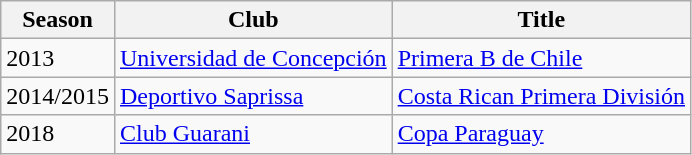<table class="wikitable">
<tr>
<th>Season</th>
<th>Club</th>
<th>Title</th>
</tr>
<tr>
<td>2013</td>
<td><a href='#'>Universidad de Concepción</a></td>
<td><a href='#'>Primera B de Chile</a></td>
</tr>
<tr>
<td>2014/2015</td>
<td><a href='#'>Deportivo Saprissa</a></td>
<td><a href='#'>Costa Rican Primera División</a></td>
</tr>
<tr>
<td>2018</td>
<td><a href='#'>Club Guarani</a></td>
<td><a href='#'>Copa Paraguay</a></td>
</tr>
</table>
